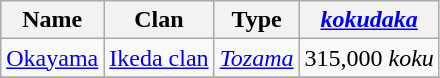<table class="wikitable">
<tr>
<th>Name</th>
<th>Clan</th>
<th>Type</th>
<th><em><a href='#'>kokudaka</a></em></th>
</tr>
<tr>
<td> <a href='#'>Okayama</a></td>
<td><a href='#'>Ikeda clan</a></td>
<td><em><a href='#'>Tozama</a></em></td>
<td>315,000 <em>koku</em></td>
</tr>
<tr>
</tr>
<tr>
</tr>
</table>
